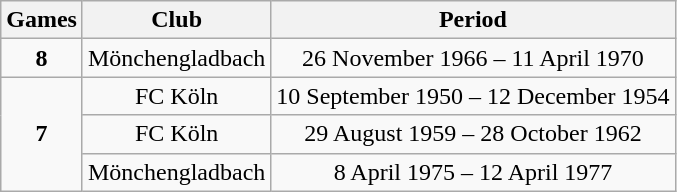<table class="wikitable sortable" style="text-align:center;">
<tr>
<th>Games</th>
<th style="width"30%;">Club</th>
<th>Period</th>
</tr>
<tr>
<td><strong>8</strong></td>
<td>Mönchengladbach</td>
<td>26 November 1966 – 11 April 1970</td>
</tr>
<tr>
<td rowspan="3"><strong>7</strong></td>
<td>FC Köln</td>
<td>10 September 1950 – 12 December 1954</td>
</tr>
<tr>
<td>FC Köln</td>
<td>29 August 1959 – 28 October 1962</td>
</tr>
<tr>
<td>Mönchengladbach</td>
<td>8 April 1975 – 12 April 1977</td>
</tr>
</table>
